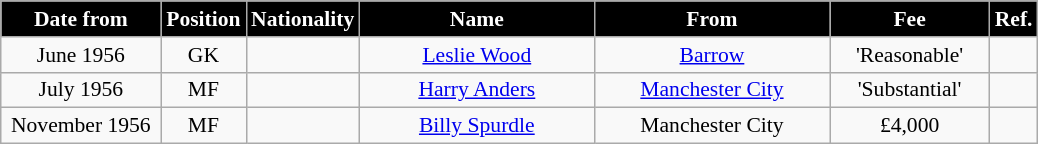<table class="wikitable" style="text-align:center; font-size:90%; ">
<tr>
<th style="background:#000000; color:white; width:100px;">Date from</th>
<th style="background:#000000; color:white; width:50px;">Position</th>
<th style="background:#000000; color:white; width:50px;">Nationality</th>
<th style="background:#000000; color:white; width:150px;">Name</th>
<th style="background:#000000; color:white; width:150px;">From</th>
<th style="background:#000000; color:white; width:100px;">Fee</th>
<th style="background:#000000; color:white; width:25px;">Ref.</th>
</tr>
<tr>
<td>June 1956</td>
<td>GK</td>
<td></td>
<td><a href='#'>Leslie Wood</a></td>
<td><a href='#'>Barrow</a></td>
<td>'Reasonable'</td>
<td></td>
</tr>
<tr>
<td>July 1956</td>
<td>MF</td>
<td></td>
<td><a href='#'>Harry Anders</a></td>
<td><a href='#'>Manchester City</a></td>
<td>'Substantial'</td>
<td></td>
</tr>
<tr>
<td>November 1956</td>
<td>MF</td>
<td></td>
<td><a href='#'>Billy Spurdle</a></td>
<td>Manchester City</td>
<td>£4,000</td>
<td></td>
</tr>
</table>
